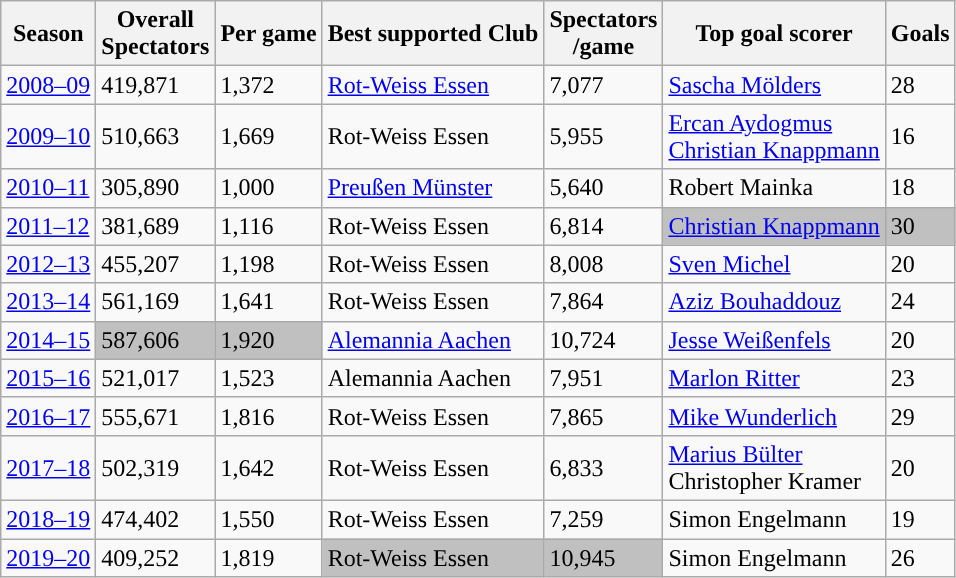<table class="wikitable">
<tr>
<th>Season</th>
<th>Overall <br> Spectators</th>
<th>Per game</th>
<th>Best supported Club</th>
<th>Spectators <br> /game</th>
<th>Top goal scorer</th>
<th>Goals</th>
</tr>
<tr>
<td><a href='#'>2008–09</a></td>
<td>419,871</td>
<td>1,372</td>
<td><a href='#'>Rot-Weiss Essen</a></td>
<td>7,077</td>
<td><a href='#'>Sascha Mölders</a> </td>
<td>28</td>
</tr>
<tr>
<td><a href='#'>2009–10</a></td>
<td>510,663</td>
<td>1,669</td>
<td>Rot-Weiss Essen</td>
<td>5,955</td>
<td><a href='#'>Ercan Aydogmus</a>  <br> <a href='#'>Christian Knappmann</a> </td>
<td>16</td>
</tr>
<tr>
<td><a href='#'>2010–11</a></td>
<td>305,890</td>
<td>1,000</td>
<td><a href='#'>Preußen Münster</a></td>
<td>5,640</td>
<td>Robert Mainka </td>
<td>18</td>
</tr>
<tr>
<td><a href='#'>2011–12</a></td>
<td>381,689</td>
<td>1,116</td>
<td>Rot-Weiss Essen</td>
<td>6,814</td>
<td style="background:silver;"><a href='#'>Christian Knappmann</a> </td>
<td style="background:silver;">30</td>
</tr>
<tr>
<td><a href='#'>2012–13</a></td>
<td>455,207</td>
<td>1,198</td>
<td>Rot-Weiss Essen</td>
<td>8,008</td>
<td><a href='#'>Sven Michel</a> </td>
<td>20</td>
</tr>
<tr>
<td><a href='#'>2013–14</a></td>
<td>561,169</td>
<td>1,641</td>
<td>Rot-Weiss Essen</td>
<td>7,864</td>
<td><a href='#'>Aziz Bouhaddouz</a> </td>
<td>24</td>
</tr>
<tr>
<td><a href='#'>2014–15</a></td>
<td style="background:silver">587,606</td>
<td style="background:silver;">1,920</td>
<td><a href='#'>Alemannia Aachen</a></td>
<td>10,724</td>
<td><a href='#'>Jesse Weißenfels</a> </td>
<td>20</td>
</tr>
<tr>
<td><a href='#'>2015–16</a></td>
<td>521,017</td>
<td>1,523</td>
<td>Alemannia Aachen</td>
<td>7,951</td>
<td><a href='#'>Marlon Ritter</a> </td>
<td>23</td>
</tr>
<tr>
<td><a href='#'>2016–17</a></td>
<td>555,671</td>
<td>1,816</td>
<td>Rot-Weiss Essen</td>
<td>7,865</td>
<td><a href='#'>Mike Wunderlich</a> </td>
<td>29</td>
</tr>
<tr>
<td><a href='#'>2017–18</a></td>
<td>502,319</td>
<td>1,642</td>
<td>Rot-Weiss Essen</td>
<td>6,833</td>
<td><a href='#'>Marius Bülter</a>  <br> Christopher Kramer </td>
<td>20</td>
</tr>
<tr>
<td><a href='#'>2018–19</a></td>
<td>474,402</td>
<td>1,550</td>
<td>Rot-Weiss Essen</td>
<td>7,259</td>
<td>Simon Engelmann </td>
<td>19</td>
</tr>
<tr>
<td><a href='#'>2019–20</a></td>
<td>409,252</td>
<td>1,819</td>
<td style="background:silver;">Rot-Weiss Essen</td>
<td style="background:silver;">10,945</td>
<td>Simon Engelmann </td>
<td>26</td>
</tr>
</table>
